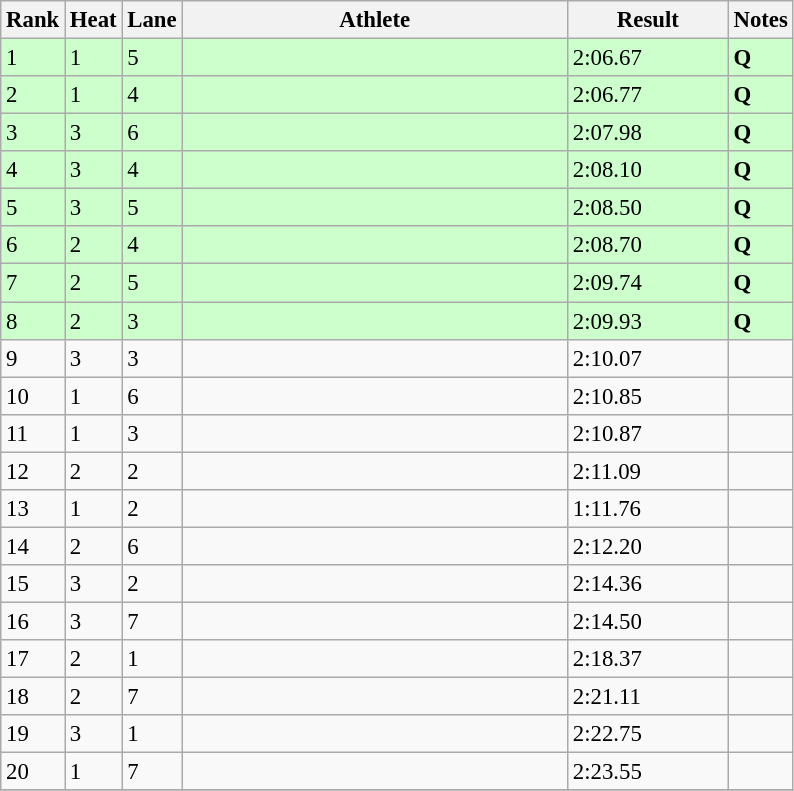<table class="wikitable" style="font-size:95%" style="width:35em;" style="text-align:center">
<tr>
<th>Rank</th>
<th>Heat</th>
<th>Lane</th>
<th width=250>Athlete</th>
<th width=100>Result</th>
<th>Notes</th>
</tr>
<tr bgcolor=ccffcc>
<td>1</td>
<td>1</td>
<td>5</td>
<td align=left></td>
<td>2:06.67</td>
<td><strong>Q</strong></td>
</tr>
<tr bgcolor=ccffcc>
<td>2</td>
<td>1</td>
<td>4</td>
<td align=left></td>
<td>2:06.77</td>
<td><strong>Q</strong></td>
</tr>
<tr bgcolor=ccffcc>
<td>3</td>
<td>3</td>
<td>6</td>
<td align=left></td>
<td>2:07.98</td>
<td><strong>Q</strong></td>
</tr>
<tr bgcolor=ccffcc>
<td>4</td>
<td>3</td>
<td>4</td>
<td align=left></td>
<td>2:08.10</td>
<td><strong>Q</strong></td>
</tr>
<tr bgcolor=ccffcc>
<td>5</td>
<td>3</td>
<td>5</td>
<td align=left></td>
<td>2:08.50</td>
<td><strong>Q</strong></td>
</tr>
<tr bgcolor=ccffcc>
<td>6</td>
<td>2</td>
<td>4</td>
<td align=left></td>
<td>2:08.70</td>
<td><strong>Q</strong></td>
</tr>
<tr bgcolor=ccffcc>
<td>7</td>
<td>2</td>
<td>5</td>
<td align=left></td>
<td>2:09.74</td>
<td><strong>Q</strong></td>
</tr>
<tr bgcolor=ccffcc>
<td>8</td>
<td>2</td>
<td>3</td>
<td align=left></td>
<td>2:09.93</td>
<td><strong>Q</strong></td>
</tr>
<tr>
<td>9</td>
<td>3</td>
<td>3</td>
<td align=left></td>
<td>2:10.07</td>
<td></td>
</tr>
<tr>
<td>10</td>
<td>1</td>
<td>6</td>
<td align=left></td>
<td>2:10.85</td>
<td></td>
</tr>
<tr>
<td>11</td>
<td>1</td>
<td>3</td>
<td align=left></td>
<td>2:10.87</td>
<td></td>
</tr>
<tr>
<td>12</td>
<td>2</td>
<td>2</td>
<td align=left></td>
<td>2:11.09</td>
<td></td>
</tr>
<tr>
<td>13</td>
<td>1</td>
<td>2</td>
<td align=left></td>
<td>1:11.76</td>
<td></td>
</tr>
<tr>
<td>14</td>
<td>2</td>
<td>6</td>
<td align=left></td>
<td>2:12.20</td>
<td></td>
</tr>
<tr>
<td>15</td>
<td>3</td>
<td>2</td>
<td align=left></td>
<td>2:14.36</td>
<td></td>
</tr>
<tr>
<td>16</td>
<td>3</td>
<td>7</td>
<td align=left></td>
<td>2:14.50</td>
<td></td>
</tr>
<tr>
<td>17</td>
<td>2</td>
<td>1</td>
<td align=left></td>
<td>2:18.37</td>
<td></td>
</tr>
<tr>
<td>18</td>
<td>2</td>
<td>7</td>
<td align=left></td>
<td>2:21.11</td>
<td></td>
</tr>
<tr>
<td>19</td>
<td>3</td>
<td>1</td>
<td align=left></td>
<td>2:22.75</td>
<td></td>
</tr>
<tr>
<td>20</td>
<td>1</td>
<td>7</td>
<td align=left></td>
<td>2:23.55</td>
<td></td>
</tr>
<tr>
</tr>
</table>
